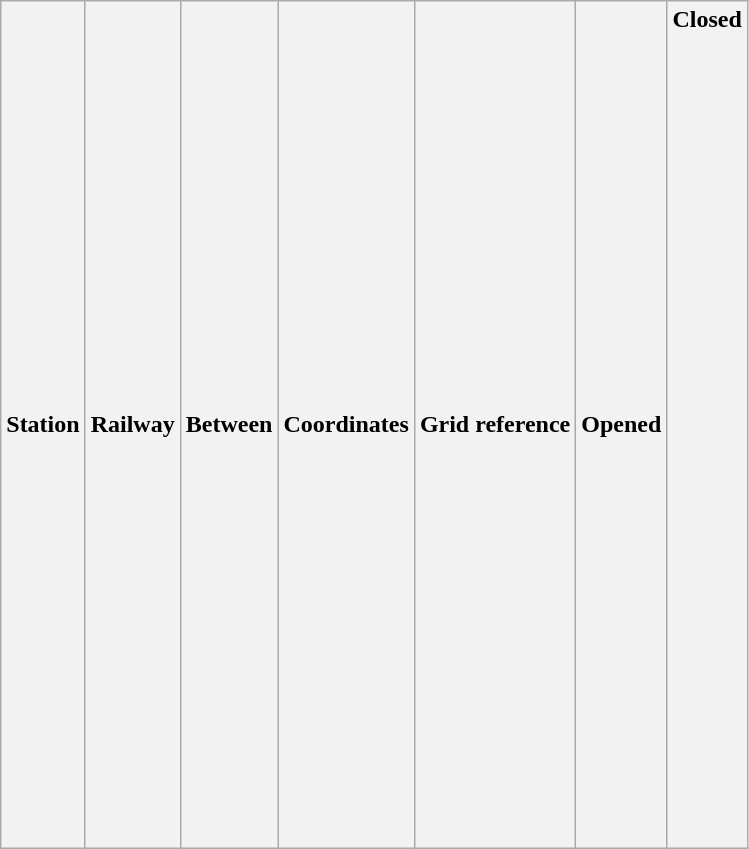<table class="wikitable sortable">
<tr>
<th>Station</th>
<th>Railway</th>
<th>Between</th>
<th>Coordinates</th>
<th>Grid reference</th>
<th>Opened</th>
<th>Closed<br><br><br><br><br><br><br><br><br><br><br><br><br><br><br><br><br><br><br><br><br><br><br><br><br><br><br><br><br><br><br></th>
</tr>
</table>
